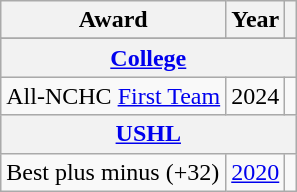<table class="wikitable">
<tr>
<th>Award</th>
<th>Year</th>
<th></th>
</tr>
<tr ALIGN="center" bgcolor="#e0e0e0">
</tr>
<tr ALIGN="center" bgcolor="#e0e0e0">
<th colspan="3"><a href='#'>College</a></th>
</tr>
<tr>
<td>All-NCHC <a href='#'>First Team</a></td>
<td>2024</td>
<td></td>
</tr>
<tr ALIGN="center" bgcolor="#e0e0e0">
<th colspan="3"><a href='#'>USHL</a></th>
</tr>
<tr>
<td>Best plus minus (+32)</td>
<td><a href='#'>2020</a></td>
<td></td>
</tr>
</table>
